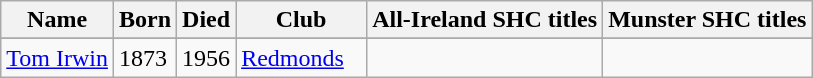<table align=top class="wikitable">
<tr>
<th>Name</th>
<th>Born</th>
<th>Died</th>
<th width=80>Club</th>
<th colspan=1>All-Ireland SHC titles</th>
<th colspan=1>Munster SHC titles</th>
</tr>
<tr>
</tr>
<tr>
<td><a href='#'>Tom Irwin</a></td>
<td>1873</td>
<td>1956</td>
<td><a href='#'>Redmonds</a></td>
<td></td>
<td></td>
</tr>
</table>
